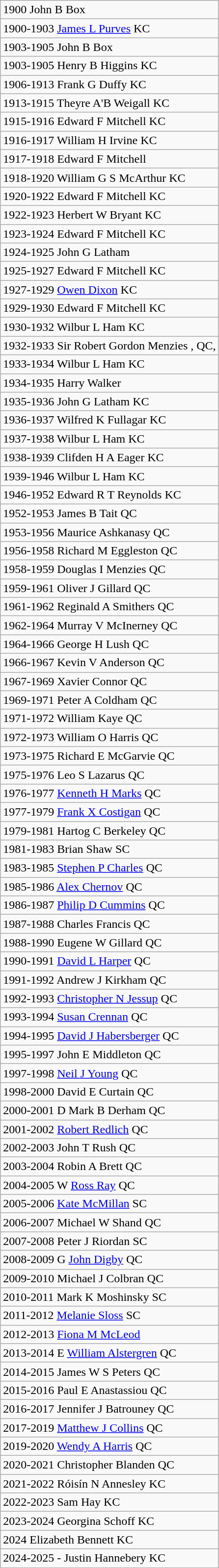<table class="wikitable">
<tr>
<td>1900 John B Box</td>
</tr>
<tr>
<td>1900-1903 <a href='#'>James L Purves</a> KC</td>
</tr>
<tr>
<td>1903-1905 John B Box</td>
</tr>
<tr>
<td>1903-1905 Henry B Higgins KC</td>
</tr>
<tr>
<td>1906-1913 Frank G Duffy KC</td>
</tr>
<tr>
<td>1913-1915 Theyre A'B Weigall KC</td>
</tr>
<tr>
<td>1915-1916 Edward F Mitchell KC</td>
</tr>
<tr>
<td>1916-1917 William H Irvine KC</td>
</tr>
<tr>
<td>1917-1918 Edward F Mitchell</td>
</tr>
<tr>
<td>1918-1920 William G S McArthur KC</td>
</tr>
<tr>
<td>1920-1922 Edward F Mitchell KC</td>
</tr>
<tr>
<td>1922-1923 Herbert W Bryant KC</td>
</tr>
<tr>
<td>1923-1924 Edward F Mitchell KC</td>
</tr>
<tr>
<td>1924-1925 John G Latham</td>
</tr>
<tr>
<td>1925-1927 Edward F Mitchell KC</td>
</tr>
<tr>
<td>1927-1929 <a href='#'>Owen Dixon</a> KC</td>
</tr>
<tr>
<td>1929-1930 Edward F Mitchell KC</td>
</tr>
<tr>
<td>1930-1932 Wilbur L Ham KC</td>
</tr>
<tr>
<td>1932-1933 Sir Robert Gordon Menzies , QC, </td>
</tr>
<tr>
<td>1933-1934 Wilbur L Ham KC</td>
</tr>
<tr>
<td>1934-1935 Harry Walker</td>
</tr>
<tr>
<td>1935-1936 John G Latham KC</td>
</tr>
<tr>
<td>1936-1937 Wilfred K Fullagar KC</td>
</tr>
<tr>
<td>1937-1938 Wilbur L Ham KC</td>
</tr>
<tr>
<td>1938-1939 Clifden H A Eager KC</td>
</tr>
<tr>
<td>1939-1946 Wilbur L Ham KC</td>
</tr>
<tr>
<td>1946-1952 Edward R T Reynolds KC</td>
</tr>
<tr>
<td>1952-1953 James B Tait QC</td>
</tr>
<tr>
<td>1953-1956 Maurice Ashkanasy QC</td>
</tr>
<tr>
<td>1956-1958 Richard M Eggleston QC</td>
</tr>
<tr>
<td>1958-1959 Douglas I Menzies QC</td>
</tr>
<tr>
<td>1959-1961 Oliver J Gillard QC</td>
</tr>
<tr>
<td>1961-1962 Reginald A Smithers QC</td>
</tr>
<tr>
<td>1962-1964 Murray V McInerney QC</td>
</tr>
<tr>
<td>1964-1966 George H Lush QC</td>
</tr>
<tr>
<td>1966-1967 Kevin V Anderson QC</td>
</tr>
<tr>
<td>1967-1969 Xavier Connor QC</td>
</tr>
<tr>
<td>1969-1971 Peter A Coldham QC</td>
</tr>
<tr>
<td>1971-1972 William Kaye QC</td>
</tr>
<tr>
<td>1972-1973 William O Harris QC</td>
</tr>
<tr>
<td>1973-1975 Richard E McGarvie QC</td>
</tr>
<tr>
<td>1975-1976 Leo S Lazarus QC</td>
</tr>
<tr>
<td>1976-1977 <a href='#'>Kenneth H Marks</a> QC</td>
</tr>
<tr>
<td>1977-1979 <a href='#'>Frank X Costigan</a> QC</td>
</tr>
<tr>
<td>1979-1981 Hartog C Berkeley QC</td>
</tr>
<tr>
<td>1981-1983 Brian Shaw SC</td>
</tr>
<tr>
<td>1983-1985 <a href='#'>Stephen P Charles</a> QC</td>
</tr>
<tr>
<td>1985-1986 <a href='#'>Alex Chernov</a> QC</td>
</tr>
<tr>
<td>1986-1987 <a href='#'>Philip D Cummins</a> QC</td>
</tr>
<tr>
<td>1987-1988 Charles Francis QC</td>
</tr>
<tr>
<td>1988-1990 Eugene W Gillard QC</td>
</tr>
<tr>
<td>1990-1991 <a href='#'>David L Harper</a> QC</td>
</tr>
<tr>
<td>1991-1992 Andrew J Kirkham QC</td>
</tr>
<tr>
<td>1992-1993 <a href='#'>Christopher N Jessup</a> QC</td>
</tr>
<tr>
<td>1993-1994 <a href='#'>Susan Crennan</a> QC</td>
</tr>
<tr>
<td>1994-1995 <a href='#'>David J Habersberger</a> QC</td>
</tr>
<tr>
<td>1995-1997 John E Middleton QC</td>
</tr>
<tr>
<td>1997-1998 <a href='#'>Neil J Young</a> QC</td>
</tr>
<tr>
<td>1998-2000 David E Curtain QC</td>
</tr>
<tr>
<td>2000-2001 D Mark B Derham QC</td>
</tr>
<tr>
<td>2001-2002 <a href='#'>Robert Redlich</a> QC</td>
</tr>
<tr>
<td>2002-2003 John T Rush QC</td>
</tr>
<tr>
<td>2003-2004 Robin A Brett QC</td>
</tr>
<tr>
<td>2004-2005 W <a href='#'>Ross Ray</a> QC</td>
</tr>
<tr>
<td>2005-2006 <a href='#'>Kate McMillan</a> SC</td>
</tr>
<tr>
<td>2006-2007 Michael W Shand QC</td>
</tr>
<tr>
<td>2007-2008 Peter J Riordan SC</td>
</tr>
<tr>
<td>2008-2009 G <a href='#'>John Digby</a> QC</td>
</tr>
<tr>
<td>2009-2010 Michael J Colbran QC</td>
</tr>
<tr>
<td>2010-2011 Mark K Moshinsky SC</td>
</tr>
<tr>
<td>2011-2012 <a href='#'>Melanie Sloss</a> SC</td>
</tr>
<tr>
<td>2012-2013 <a href='#'>Fiona M McLeod</a> </td>
</tr>
<tr>
<td>2013-2014 E <a href='#'>William Alstergren</a> QC</td>
</tr>
<tr>
<td>2014-2015 James W S Peters QC</td>
</tr>
<tr>
<td>2015-2016 Paul E Anastassiou QC</td>
</tr>
<tr>
<td>2016-2017 Jennifer J Batrouney QC</td>
</tr>
<tr>
<td>2017-2019 <a href='#'>Matthew J Collins</a> QC</td>
</tr>
<tr>
<td>2019-2020 <a href='#'>Wendy A Harris</a> QC</td>
</tr>
<tr>
<td>2020-2021 Christopher Blanden QC</td>
</tr>
<tr>
<td>2021-2022 Róisín N Annesley KC</td>
</tr>
<tr>
<td>2022-2023 Sam Hay KC</td>
</tr>
<tr>
<td>2023-2024 Georgina Schoff KC</td>
</tr>
<tr>
<td>2024 Elizabeth Bennett KC</td>
</tr>
<tr>
<td>2024-2025 - Justin Hannebery KC</td>
</tr>
</table>
